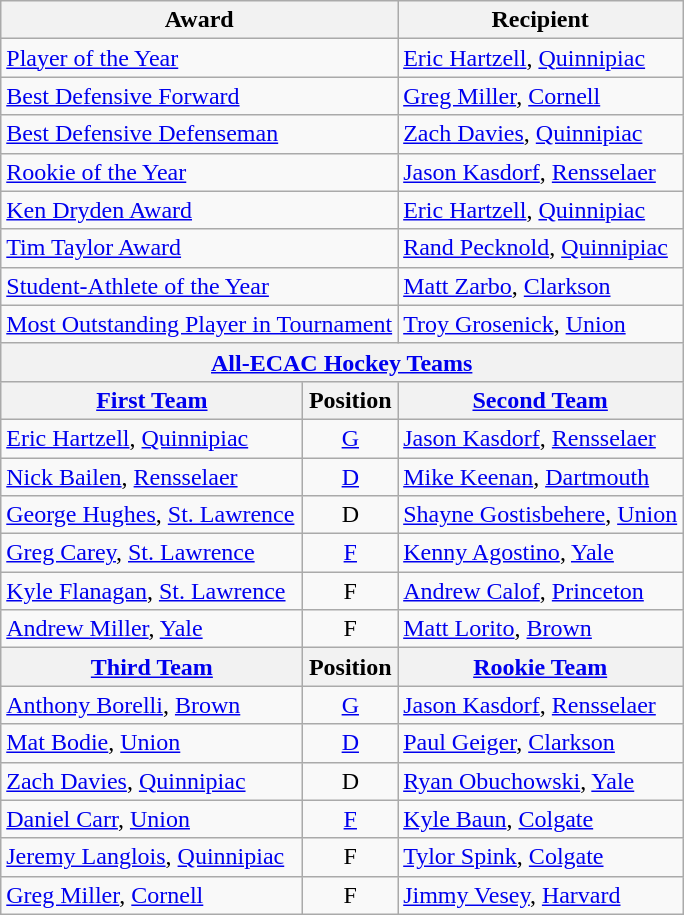<table class="wikitable">
<tr>
<th colspan=2>Award</th>
<th>Recipient</th>
</tr>
<tr>
<td colspan=2><a href='#'>Player of the Year</a></td>
<td><a href='#'>Eric Hartzell</a>, <a href='#'>Quinnipiac</a></td>
</tr>
<tr>
<td colspan=2><a href='#'>Best Defensive Forward</a></td>
<td><a href='#'>Greg Miller</a>, <a href='#'>Cornell</a></td>
</tr>
<tr>
<td colspan=2><a href='#'>Best Defensive Defenseman</a></td>
<td><a href='#'>Zach Davies</a>, <a href='#'>Quinnipiac</a></td>
</tr>
<tr>
<td colspan=2><a href='#'>Rookie of the Year</a></td>
<td><a href='#'>Jason Kasdorf</a>, <a href='#'>Rensselaer</a></td>
</tr>
<tr>
<td colspan=2><a href='#'>Ken Dryden Award</a></td>
<td><a href='#'>Eric Hartzell</a>, <a href='#'>Quinnipiac</a></td>
</tr>
<tr>
<td colspan=2><a href='#'>Tim Taylor Award</a></td>
<td><a href='#'>Rand Pecknold</a>, <a href='#'>Quinnipiac</a></td>
</tr>
<tr>
<td colspan=2><a href='#'>Student-Athlete of the Year</a></td>
<td><a href='#'>Matt Zarbo</a>, <a href='#'>Clarkson</a></td>
</tr>
<tr>
<td colspan=2><a href='#'>Most Outstanding Player in Tournament</a></td>
<td><a href='#'>Troy Grosenick</a>, <a href='#'>Union</a></td>
</tr>
<tr>
<th colspan=3><a href='#'>All-ECAC Hockey Teams</a></th>
</tr>
<tr>
<th><a href='#'>First Team</a></th>
<th>Position</th>
<th><a href='#'>Second Team</a></th>
</tr>
<tr>
<td><a href='#'>Eric Hartzell</a>, <a href='#'>Quinnipiac</a></td>
<td align=center><a href='#'>G</a></td>
<td><a href='#'>Jason Kasdorf</a>, <a href='#'>Rensselaer</a></td>
</tr>
<tr>
<td><a href='#'>Nick Bailen</a>, <a href='#'>Rensselaer</a></td>
<td align=center><a href='#'>D</a></td>
<td><a href='#'>Mike Keenan</a>, <a href='#'>Dartmouth</a></td>
</tr>
<tr>
<td><a href='#'>George Hughes</a>, <a href='#'>St. Lawrence</a></td>
<td align=center>D</td>
<td><a href='#'>Shayne Gostisbehere</a>, <a href='#'>Union</a></td>
</tr>
<tr>
<td><a href='#'>Greg Carey</a>, <a href='#'>St. Lawrence</a></td>
<td align=center><a href='#'>F</a></td>
<td><a href='#'>Kenny Agostino</a>, <a href='#'>Yale</a></td>
</tr>
<tr>
<td><a href='#'>Kyle Flanagan</a>, <a href='#'>St. Lawrence</a></td>
<td align=center>F</td>
<td><a href='#'>Andrew Calof</a>, <a href='#'>Princeton</a></td>
</tr>
<tr>
<td><a href='#'>Andrew Miller</a>, <a href='#'>Yale</a></td>
<td align=center>F</td>
<td><a href='#'>Matt Lorito</a>, <a href='#'>Brown</a></td>
</tr>
<tr>
<th><a href='#'>Third Team</a></th>
<th>Position</th>
<th><a href='#'>Rookie Team</a></th>
</tr>
<tr>
<td><a href='#'>Anthony Borelli</a>, <a href='#'>Brown</a></td>
<td align=center><a href='#'>G</a></td>
<td><a href='#'>Jason Kasdorf</a>, <a href='#'>Rensselaer</a></td>
</tr>
<tr>
<td><a href='#'>Mat Bodie</a>, <a href='#'>Union</a></td>
<td align=center><a href='#'>D</a></td>
<td><a href='#'>Paul Geiger</a>, <a href='#'>Clarkson</a></td>
</tr>
<tr>
<td><a href='#'>Zach Davies</a>, <a href='#'>Quinnipiac</a></td>
<td align=center>D</td>
<td><a href='#'>Ryan Obuchowski</a>, <a href='#'>Yale</a></td>
</tr>
<tr>
<td><a href='#'>Daniel Carr</a>, <a href='#'>Union</a></td>
<td align=center><a href='#'>F</a></td>
<td><a href='#'>Kyle Baun</a>, <a href='#'>Colgate</a></td>
</tr>
<tr>
<td><a href='#'>Jeremy Langlois</a>, <a href='#'>Quinnipiac</a></td>
<td align=center>F</td>
<td><a href='#'>Tylor Spink</a>, <a href='#'>Colgate</a></td>
</tr>
<tr>
<td><a href='#'>Greg Miller</a>, <a href='#'>Cornell</a></td>
<td align=center>F</td>
<td><a href='#'>Jimmy Vesey</a>, <a href='#'>Harvard</a></td>
</tr>
</table>
